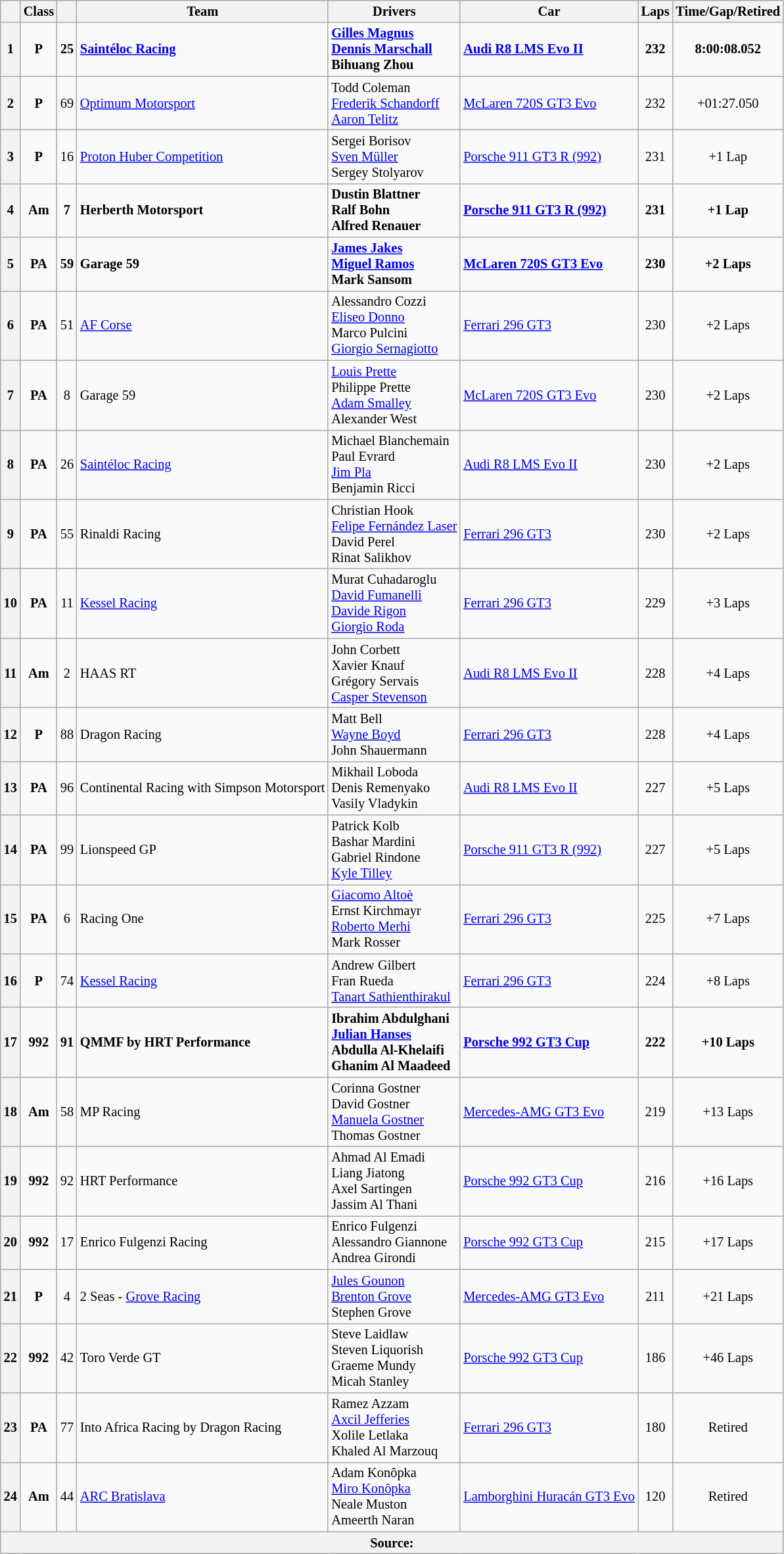<table class="wikitable" style="font-size: 85%;">
<tr>
<th></th>
<th>Class</th>
<th></th>
<th>Team</th>
<th>Drivers</th>
<th>Car</th>
<th>Laps</th>
<th>Time/Gap/Retired</th>
</tr>
<tr>
<th>1</th>
<td align="center"><strong><span>P</span></strong></td>
<td align="center"><strong>25</strong></td>
<td><strong> <a href='#'>Saintéloc Racing</a></strong></td>
<td><strong> <a href='#'>Gilles Magnus</a><br> <a href='#'>Dennis Marschall</a><br> Bihuang Zhou</strong></td>
<td><strong><a href='#'>Audi R8 LMS Evo II</a></strong></td>
<td align="center"><strong>232</strong></td>
<td align="center"><strong>8:00:08.052</strong></td>
</tr>
<tr>
<th>2</th>
<td align="center"><strong><span>P</span></strong></td>
<td align="center">69</td>
<td> <a href='#'>Optimum Motorsport</a></td>
<td> Todd Coleman<br> <a href='#'>Frederik Schandorff</a><br> <a href='#'>Aaron Telitz</a></td>
<td><a href='#'>McLaren 720S GT3 Evo</a></td>
<td align="center">232</td>
<td align="center">+01:27.050</td>
</tr>
<tr>
<th>3</th>
<td align="center"><strong><span>P</span></strong></td>
<td align="center">16</td>
<td> <a href='#'>Proton Huber Competition</a></td>
<td> Sergei Borisov<br> <a href='#'>Sven Müller</a><br> Sergey Stolyarov</td>
<td><a href='#'>Porsche 911 GT3 R (992)</a></td>
<td align="center">231</td>
<td align="center">+1 Lap</td>
</tr>
<tr>
<th>4</th>
<td align="center"><strong><span>Am</span></strong></td>
<td align="center"><strong>7</strong></td>
<td><strong> Herberth Motorsport</strong></td>
<td><strong> Dustin Blattner<br> Ralf Bohn<br> Alfred Renauer</strong></td>
<td><strong><a href='#'>Porsche 911 GT3 R (992)</a></strong></td>
<td align="center"><strong>231</strong></td>
<td align="center"><strong>+1 Lap</strong></td>
</tr>
<tr>
<th>5</th>
<td align="center"><strong><span>PA</span></strong></td>
<td align="center"><strong>59</strong></td>
<td><strong> Garage 59</strong></td>
<td><strong> <a href='#'>James Jakes</a><br> <a href='#'>Miguel Ramos</a><br> Mark Sansom</strong></td>
<td><strong><a href='#'>McLaren 720S GT3 Evo</a></strong></td>
<td align="center"><strong>230</strong></td>
<td align="center"><strong>+2 Laps</strong></td>
</tr>
<tr>
<th>6</th>
<td align="center"><strong><span>PA</span></strong></td>
<td align="center">51</td>
<td> <a href='#'>AF Corse</a></td>
<td> Alessandro Cozzi<br> <a href='#'>Eliseo Donno</a><br> Marco Pulcini<br> <a href='#'>Giorgio Sernagiotto</a></td>
<td><a href='#'>Ferrari 296 GT3</a></td>
<td align="center">230</td>
<td align="center">+2 Laps</td>
</tr>
<tr>
<th>7</th>
<td align="center"><strong><span>PA</span></strong></td>
<td align="center">8</td>
<td> Garage 59</td>
<td> <a href='#'>Louis Prette</a><br> Philippe Prette<br> <a href='#'>Adam Smalley</a><br> Alexander West</td>
<td><a href='#'>McLaren 720S GT3 Evo</a></td>
<td align="center">230</td>
<td align="center">+2 Laps</td>
</tr>
<tr>
<th>8</th>
<td align="center"><strong><span>PA</span></strong></td>
<td align="center">26</td>
<td> <a href='#'>Saintéloc Racing</a></td>
<td> Michael Blanchemain<br> Paul Evrard<br> <a href='#'>Jim Pla</a><br> Benjamin Ricci</td>
<td><a href='#'>Audi R8 LMS Evo II</a></td>
<td align="center">230</td>
<td align="center">+2 Laps</td>
</tr>
<tr>
<th>9</th>
<td align="center"><strong><span>PA</span></strong></td>
<td align="center">55</td>
<td> Rinaldi Racing</td>
<td> Christian Hook<br> <a href='#'>Felipe Fernández Laser</a><br> David Perel<br> Rinat Salikhov</td>
<td><a href='#'>Ferrari 296 GT3</a></td>
<td align="center">230</td>
<td align="center">+2 Laps</td>
</tr>
<tr>
<th>10</th>
<td align="center"><strong><span>PA</span></strong></td>
<td align="center">11</td>
<td> <a href='#'>Kessel Racing</a></td>
<td> Murat Cuhadaroglu<br> <a href='#'>David Fumanelli</a><br> <a href='#'>Davide Rigon</a><br> <a href='#'>Giorgio Roda</a></td>
<td><a href='#'>Ferrari 296 GT3</a></td>
<td align="center">229</td>
<td align="center">+3 Laps</td>
</tr>
<tr>
<th>11</th>
<td align="center"><strong><span>Am</span></strong></td>
<td align="center">2</td>
<td> HAAS RT</td>
<td> John Corbett<br> Xavier Knauf<br> Grégory Servais<br> <a href='#'>Casper Stevenson</a></td>
<td><a href='#'>Audi R8 LMS Evo II</a></td>
<td align="center">228</td>
<td align="center">+4 Laps</td>
</tr>
<tr>
<th>12</th>
<td align="center"><strong><span>P</span></strong></td>
<td align="center">88</td>
<td> Dragon Racing</td>
<td> Matt Bell<br> <a href='#'>Wayne Boyd</a><br> John Shauermann</td>
<td><a href='#'>Ferrari 296 GT3</a></td>
<td align="center">228</td>
<td align="center">+4 Laps</td>
</tr>
<tr>
<th>13</th>
<td align="center"><strong><span>PA</span></strong></td>
<td align="center">96</td>
<td> Continental Racing with Simpson Motorsport</td>
<td> Mikhail Loboda<br> Denis Remenyako<br> Vasily Vladykin</td>
<td><a href='#'>Audi R8 LMS Evo II</a></td>
<td align="center">227</td>
<td align="center">+5 Laps</td>
</tr>
<tr>
<th>14</th>
<td align="center"><strong><span>PA</span></strong></td>
<td align="center">99</td>
<td> Lionspeed GP</td>
<td> Patrick Kolb<br> Bashar Mardini<br> Gabriel Rindone<br> <a href='#'>Kyle Tilley</a></td>
<td><a href='#'>Porsche 911 GT3 R (992)</a></td>
<td align="center">227</td>
<td align="center">+5 Laps</td>
</tr>
<tr>
<th>15</th>
<td align="center"><strong><span>PA</span></strong></td>
<td align="center">6</td>
<td> Racing One</td>
<td> <a href='#'>Giacomo Altoè</a><br> Ernst Kirchmayr<br> <a href='#'>Roberto Merhi</a><br> Mark Rosser</td>
<td><a href='#'>Ferrari 296 GT3</a></td>
<td align="center">225</td>
<td align="center">+7 Laps</td>
</tr>
<tr>
<th>16</th>
<td align="center"><strong><span>P</span></strong></td>
<td align="center">74</td>
<td> <a href='#'>Kessel Racing</a></td>
<td> Andrew Gilbert<br> Fran Rueda<br> <a href='#'>Tanart Sathienthirakul</a></td>
<td><a href='#'>Ferrari 296 GT3</a></td>
<td align="center">224</td>
<td align="center">+8 Laps</td>
</tr>
<tr>
<th>17</th>
<td align="center"><strong><span>992</span></strong></td>
<td align="center"><strong>91</strong></td>
<td><strong> QMMF by HRT Performance</strong></td>
<td><strong> Ibrahim Abdulghani<br> <a href='#'>Julian Hanses</a><br> Abdulla Al-Khelaifi<br> Ghanim Al Maadeed</strong></td>
<td><strong><a href='#'>Porsche 992 GT3 Cup</a></strong></td>
<td align="center"><strong>222</strong></td>
<td align="center"><strong>+10 Laps</strong></td>
</tr>
<tr>
<th>18</th>
<td align="center"><strong><span>Am</span></strong></td>
<td align="center">58</td>
<td> MP Racing</td>
<td> Corinna Gostner<br> David Gostner<br> <a href='#'>Manuela Gostner</a><br> Thomas Gostner</td>
<td><a href='#'>Mercedes-AMG GT3 Evo</a></td>
<td align="center">219</td>
<td align="center">+13 Laps</td>
</tr>
<tr>
<th>19</th>
<td align="center"><strong><span>992</span></strong></td>
<td align="center">92</td>
<td> HRT Performance</td>
<td> Ahmad Al Emadi<br> Liang Jiatong<br> Axel Sartingen<br> Jassim Al Thani</td>
<td><a href='#'>Porsche 992 GT3 Cup</a></td>
<td align="center">216</td>
<td align="center">+16 Laps</td>
</tr>
<tr>
<th>20</th>
<td align="center"><strong><span>992</span></strong></td>
<td align="center">17</td>
<td> Enrico Fulgenzi Racing</td>
<td> Enrico Fulgenzi<br> Alessandro Giannone<br> Andrea Girondi</td>
<td><a href='#'>Porsche 992 GT3 Cup</a></td>
<td align="center">215</td>
<td align="center">+17 Laps</td>
</tr>
<tr>
<th>21</th>
<td align="center"><strong><span>P</span></strong></td>
<td align="center">4</td>
<td> 2 Seas - <a href='#'>Grove Racing</a></td>
<td> <a href='#'>Jules Gounon</a><br> <a href='#'>Brenton Grove</a><br> Stephen Grove</td>
<td><a href='#'>Mercedes-AMG GT3 Evo</a></td>
<td align="center">211</td>
<td align="center">+21 Laps</td>
</tr>
<tr>
<th>22</th>
<td align="center"><strong><span>992</span></strong></td>
<td align="center">42</td>
<td> Toro Verde GT</td>
<td> Steve Laidlaw<br> Steven Liquorish<br> Graeme Mundy<br> Micah Stanley</td>
<td><a href='#'>Porsche 992 GT3 Cup</a></td>
<td align="center">186</td>
<td align="center">+46 Laps</td>
</tr>
<tr>
<th>23</th>
<td align="center"><strong><span>PA</span></strong></td>
<td align="center">77</td>
<td> Into Africa Racing by Dragon Racing</td>
<td> Ramez Azzam<br> <a href='#'>Axcil Jefferies</a><br> Xolile Letlaka<br> Khaled Al Marzouq</td>
<td><a href='#'>Ferrari 296 GT3</a></td>
<td align="center">180</td>
<td align="center">Retired</td>
</tr>
<tr>
<th>24</th>
<td align="center"><strong><span>Am</span></strong></td>
<td align="center">44</td>
<td> <a href='#'>ARC Bratislava</a></td>
<td> Adam Konôpka<br> <a href='#'>Miro Konôpka</a><br> Neale Muston<br> Ameerth Naran</td>
<td><a href='#'>Lamborghini Huracán GT3 Evo</a></td>
<td align="center">120</td>
<td align="center">Retired</td>
</tr>
<tr>
<th colspan="8">Source:</th>
</tr>
</table>
